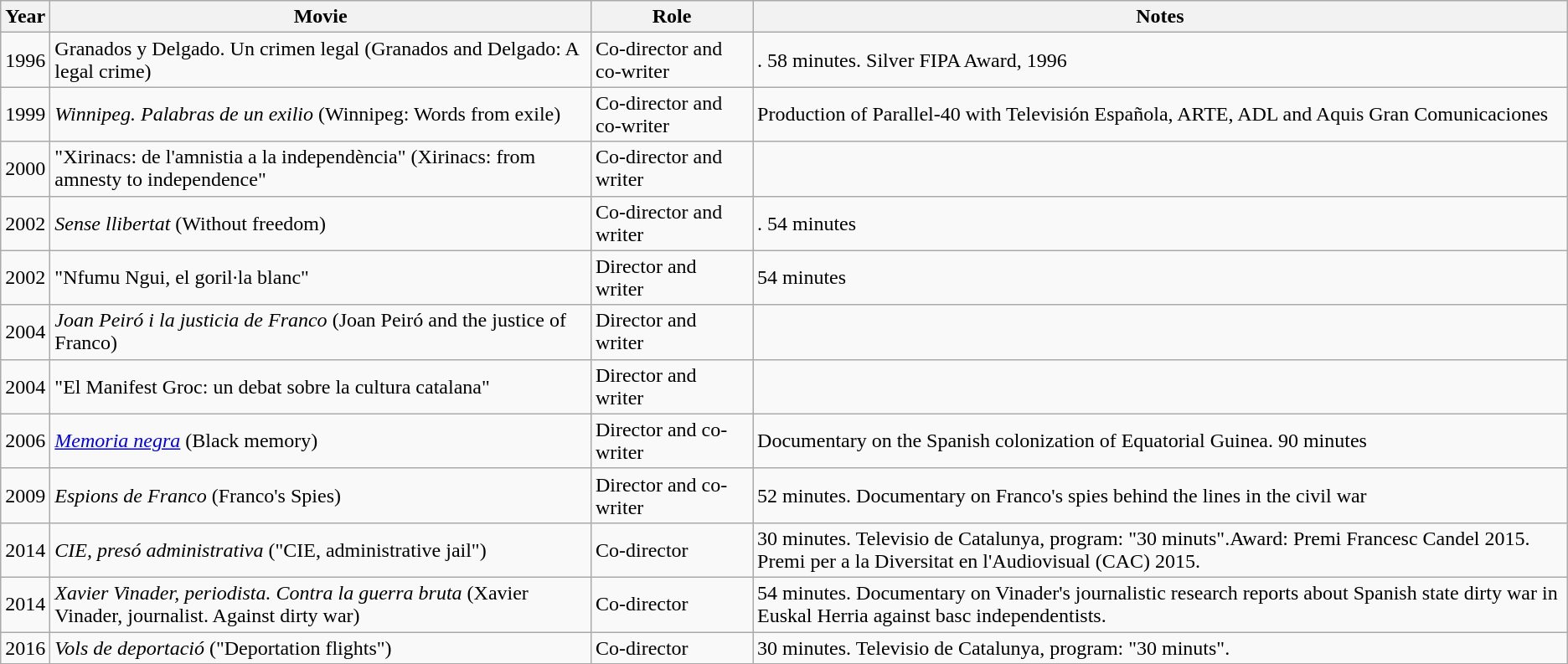<table class=wikitable>
<tr>
<th>Year</th>
<th>Movie</th>
<th>Role</th>
<th>Notes</th>
</tr>
<tr>
<td>1996</td>
<td>Granados y Delgado. Un crimen legal (Granados and Delgado: A legal crime)</td>
<td>Co-director and co-writer</td>
<td>.  58 minutes. Silver FIPA Award, 1996</td>
</tr>
<tr>
<td>1999</td>
<td><em>Winnipeg. Palabras de un exilio</em> (Winnipeg: Words from exile)</td>
<td>Co-director and co-writer</td>
<td>Production of Parallel-40 with Televisión Española, ARTE, ADL and Aquis Gran Comunicaciones</td>
</tr>
<tr>
<td>2000</td>
<td>"Xirinacs: de l'amnistia a la independència" (Xirinacs: from amnesty to independence"</td>
<td>Co-director and writer</td>
<td></td>
</tr>
<tr>
<td>2002</td>
<td><em>Sense llibertat</em> (Without freedom)</td>
<td>Co-director and writer</td>
<td>. 54 minutes</td>
</tr>
<tr>
<td>2002</td>
<td>"Nfumu Ngui, el goril·la blanc"</td>
<td>Director and writer</td>
<td>54 minutes</td>
</tr>
<tr>
<td>2004</td>
<td><em>Joan Peiró i la justicia de Franco</em> (Joan Peiró and the justice of Franco)</td>
<td>Director and writer</td>
</tr>
<tr>
<td>2004</td>
<td>"El Manifest Groc: un debat sobre la cultura catalana"</td>
<td>Director and writer</td>
<td></td>
</tr>
<tr>
<td>2006</td>
<td><em><a href='#'>Memoria negra</a></em> (Black memory)</td>
<td>Director and co-writer</td>
<td>Documentary on the Spanish colonization of Equatorial Guinea. 90 minutes</td>
</tr>
<tr>
<td>2009</td>
<td><em>Espions de Franco</em> (Franco's Spies)</td>
<td>Director and co-writer</td>
<td>52 minutes. Documentary on Franco's spies behind the lines in the civil war</td>
</tr>
<tr>
<td>2014</td>
<td><em>CIE, presó administrativa</em> ("CIE, administrative jail")</td>
<td>Co-director</td>
<td>30 minutes. Televisio de Catalunya, program: "30 minuts".Award: Premi Francesc Candel 2015. Premi per a la Diversitat en l'Audiovisual (CAC) 2015.</td>
</tr>
<tr>
<td>2014</td>
<td><em>Xavier Vinader, periodista. Contra la guerra bruta</em> (Xavier Vinader, journalist. Against dirty war)</td>
<td>Co-director</td>
<td>54 minutes. Documentary on Vinader's journalistic research reports about Spanish state dirty war in Euskal Herria against basc independentists.</td>
</tr>
<tr>
<td>2016</td>
<td><em>Vols de deportació</em> ("Deportation flights")</td>
<td>Co-director</td>
<td>30 minutes. Televisio de Catalunya, program: "30 minuts".</td>
</tr>
<tr>
</tr>
</table>
